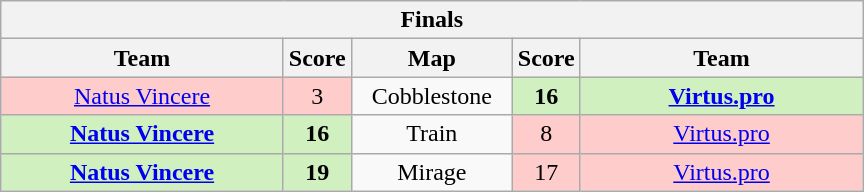<table class="wikitable" style="text-align: center;">
<tr>
<th colspan=5>Finals</th>
</tr>
<tr>
<th width="181px">Team</th>
<th width="20px">Score</th>
<th width="100px">Map</th>
<th width="20px">Score</th>
<th width="181px">Team</th>
</tr>
<tr>
<td style="background: #FFCCCC;"><a href='#'>Natus Vincere</a></td>
<td style="background: #FFCCCC;">3</td>
<td>Cobblestone</td>
<td style="background: #D0F0C0;"><strong>16</strong></td>
<td style="background: #D0F0C0;"><strong><a href='#'>Virtus.pro</a></strong></td>
</tr>
<tr>
<td style="background: #D0F0C0;"><strong><a href='#'>Natus Vincere</a></strong></td>
<td style="background: #D0F0C0;"><strong>16</strong></td>
<td>Train</td>
<td style="background: #FFCCCC;">8</td>
<td style="background: #FFCCCC;"><a href='#'>Virtus.pro</a></td>
</tr>
<tr>
<td style="background: #D0F0C0;"><strong><a href='#'>Natus Vincere</a></strong></td>
<td style="background: #D0F0C0;"><strong>19</strong></td>
<td>Mirage</td>
<td style="background: #FFCCCC;">17</td>
<td style="background: #FFCCCC;"><a href='#'>Virtus.pro</a></td>
</tr>
</table>
